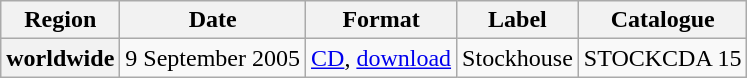<table class="wikitable plainrowheaders">
<tr>
<th scope="col">Region</th>
<th scope="col">Date</th>
<th scope="col">Format</th>
<th scope="col">Label</th>
<th scope="col">Catalogue</th>
</tr>
<tr>
<th scope="row">worldwide</th>
<td>9 September 2005</td>
<td><a href='#'>CD</a>, <a href='#'>download</a></td>
<td>Stockhouse</td>
<td>STOCKCDA 15</td>
</tr>
</table>
